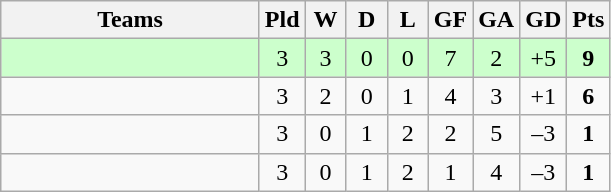<table class="wikitable" style="text-align: center;">
<tr>
<th width=165>Teams</th>
<th width=20>Pld</th>
<th width=20>W</th>
<th width=20>D</th>
<th width=20>L</th>
<th width=20>GF</th>
<th width=20>GA</th>
<th width=20>GD</th>
<th width=20>Pts</th>
</tr>
<tr align=center style="background:#ccffcc;">
<td style="text-align:left;"></td>
<td>3</td>
<td>3</td>
<td>0</td>
<td>0</td>
<td>7</td>
<td>2</td>
<td>+5</td>
<td><strong>9</strong></td>
</tr>
<tr align=center>
<td style="text-align:left;"></td>
<td>3</td>
<td>2</td>
<td>0</td>
<td>1</td>
<td>4</td>
<td>3</td>
<td>+1</td>
<td><strong>6</strong></td>
</tr>
<tr align=center>
<td style="text-align:left;"></td>
<td>3</td>
<td>0</td>
<td>1</td>
<td>2</td>
<td>2</td>
<td>5</td>
<td>–3</td>
<td><strong>1</strong></td>
</tr>
<tr align=center>
<td style="text-align:left;"></td>
<td>3</td>
<td>0</td>
<td>1</td>
<td>2</td>
<td>1</td>
<td>4</td>
<td>–3</td>
<td><strong>1</strong></td>
</tr>
</table>
